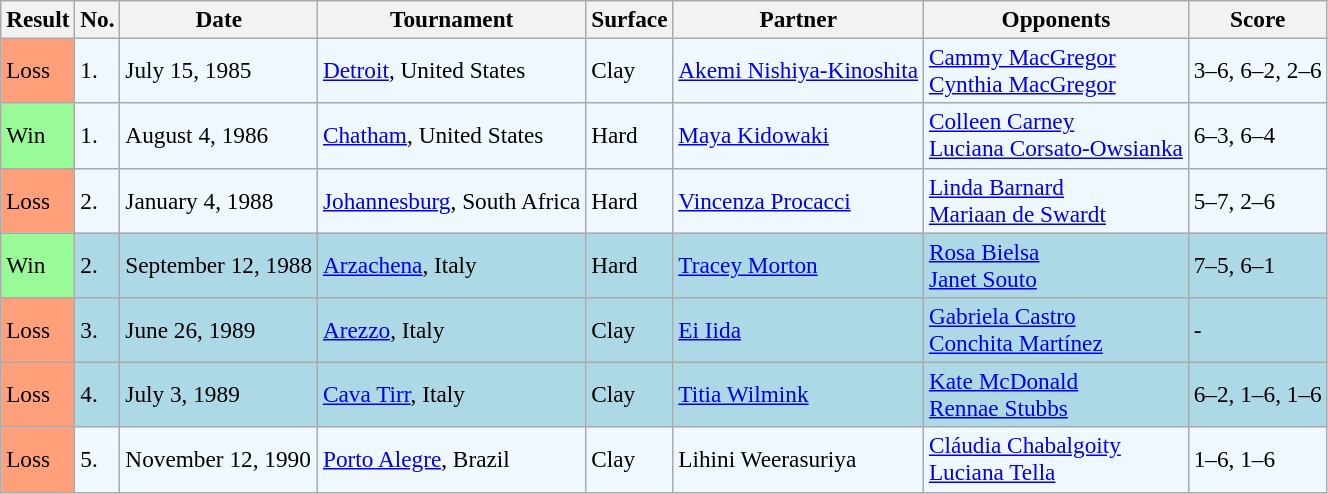<table class="sortable wikitable" style=font-size:97%>
<tr>
<th>Result</th>
<th>No.</th>
<th>Date</th>
<th>Tournament</th>
<th>Surface</th>
<th>Partner</th>
<th>Opponents</th>
<th>Score</th>
</tr>
<tr style="background:#f0f8ff;">
<td style="background:#ffa07a;">Loss</td>
<td>1.</td>
<td>July 15, 1985</td>
<td><a href='#'>Detroit</a>, United States</td>
<td>Clay</td>
<td> <a href='#'>Akemi Nishiya-Kinoshita</a></td>
<td> <a href='#'>Cammy MacGregor</a> <br>  <a href='#'>Cynthia MacGregor</a></td>
<td>3–6, 6–2, 2–6</td>
</tr>
<tr style="background:#f0f8ff;">
<td style="background:#98fb98;">Win</td>
<td>1.</td>
<td>August 4, 1986</td>
<td><a href='#'>Chatham</a>, United States</td>
<td>Hard</td>
<td> <a href='#'>Maya Kidowaki</a></td>
<td> <a href='#'>Colleen Carney</a> <br>  <a href='#'>Luciana Corsato-Owsianka</a></td>
<td>6–3, 6–4</td>
</tr>
<tr style="background:#f0f8ff;">
<td style="background:#ffa07a;">Loss</td>
<td>2.</td>
<td>January 4, 1988</td>
<td><a href='#'>Johannesburg</a>, South Africa</td>
<td>Hard</td>
<td> <a href='#'>Vincenza Procacci</a></td>
<td> <a href='#'>Linda Barnard</a> <br>  <a href='#'>Mariaan de Swardt</a></td>
<td>5–7, 2–6</td>
</tr>
<tr style="background:lightblue;">
<td style="background:#98fb98;">Win</td>
<td>2.</td>
<td>September 12, 1988</td>
<td><a href='#'>Arzachena</a>, Italy</td>
<td>Hard</td>
<td> <a href='#'>Tracey Morton</a></td>
<td> <a href='#'>Rosa Bielsa</a> <br>  <a href='#'>Janet Souto</a></td>
<td>7–5, 6–1</td>
</tr>
<tr bgcolor="lightblue">
<td style="background:#ffa07a;">Loss</td>
<td>3.</td>
<td>June 26, 1989</td>
<td><a href='#'>Arezzo</a>, Italy</td>
<td>Clay</td>
<td> <a href='#'>Ei Iida</a></td>
<td> <a href='#'>Gabriela Castro</a> <br>  <a href='#'>Conchita Martínez</a></td>
<td>-</td>
</tr>
<tr bgcolor="lightblue">
<td style="background:#ffa07a;">Loss</td>
<td>4.</td>
<td>July 3, 1989</td>
<td><a href='#'>Cava Tirr</a>, Italy</td>
<td>Clay</td>
<td> <a href='#'>Titia Wilmink</a></td>
<td> <a href='#'>Kate McDonald</a> <br>  <a href='#'>Rennae Stubbs</a></td>
<td>6–2, 1–6, 1–6</td>
</tr>
<tr style="background:#f0f8ff;">
<td style="background:#ffa07a;">Loss</td>
<td>5.</td>
<td>November 12, 1990</td>
<td><a href='#'>Porto Alegre</a>, Brazil</td>
<td>Clay</td>
<td> Lihini Weerasuriya</td>
<td> <a href='#'>Cláudia Chabalgoity</a> <br>  <a href='#'>Luciana Tella</a></td>
<td>1–6, 1–6</td>
</tr>
</table>
